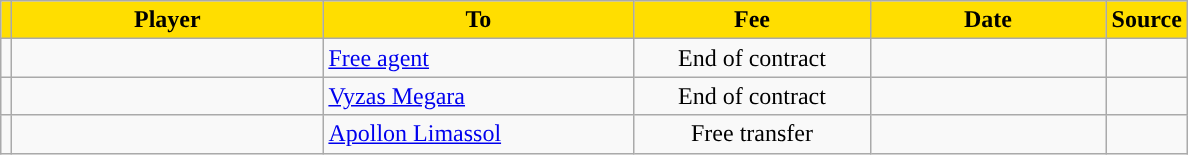<table class="wikitable sortable">
<tr>
<th style="background:#FFDE00"></th>
<th width=200 style="background:#FFDE00">Player</th>
<th width=200 style="background:#FFDE00">To</th>
<th width=150 style="background:#FFDE00">Fee</th>
<th width=150 style="background:#FFDE00">Date</th>
<th style="background:#FFDE00">Source</th>
</tr>
<tr>
<td align=center></td>
<td></td>
<td><a href='#'>Free agent</a></td>
<td align=center>End of contract</td>
<td align=center></td>
<td align=center></td>
</tr>
<tr>
<td align=center></td>
<td></td>
<td> <a href='#'>Vyzas Megara</a></td>
<td align=center>End of contract</td>
<td align=center></td>
<td align=center></td>
</tr>
<tr>
<td align=center></td>
<td></td>
<td> <a href='#'>Apollon Limassol</a></td>
<td align=center>Free transfer</td>
<td align=center></td>
<td align=center></td>
</tr>
</table>
